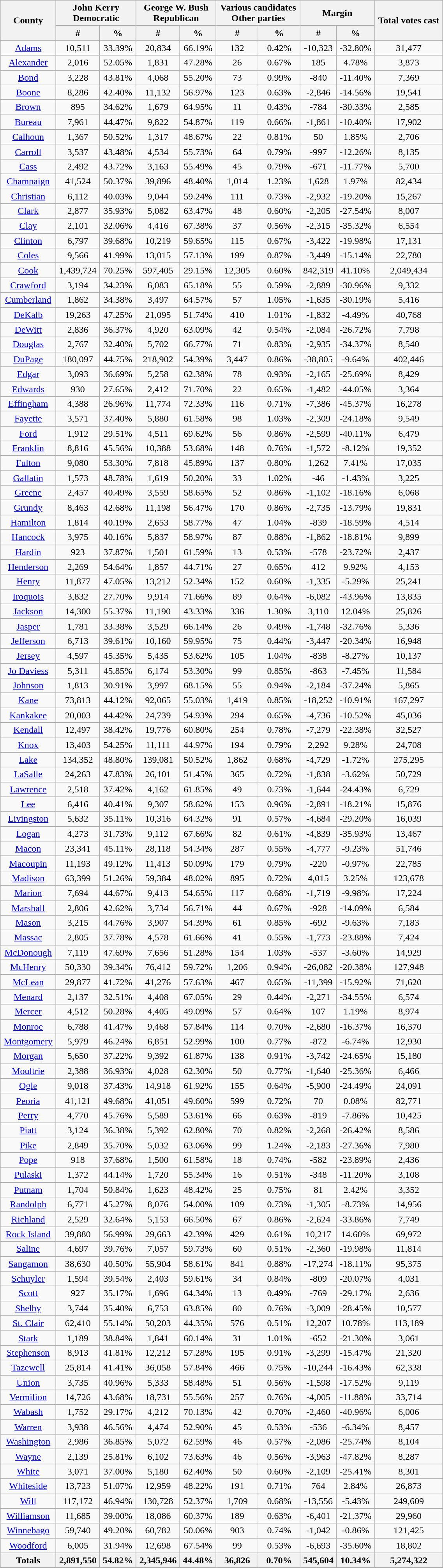<table width="60%" class="wikitable sortable">
<tr>
<th rowspan="2">County</th>
<th colspan="2">John Kerry<br>Democratic</th>
<th colspan="2">George W. Bush<br>Republican</th>
<th colspan="2">Various candidates<br>Other parties</th>
<th colspan="2">Margin</th>
<th rowspan="2">Total votes cast</th>
</tr>
<tr>
<th style="text-align:center;" data-sort-type="number">#</th>
<th style="text-align:center;" data-sort-type="number">%</th>
<th style="text-align:center;" data-sort-type="number">#</th>
<th style="text-align:center;" data-sort-type="number">%</th>
<th style="text-align:center;" data-sort-type="number">#</th>
<th style="text-align:center;" data-sort-type="number">%</th>
<th style="text-align:center;" data-sort-type="number">#</th>
<th style="text-align:center;" data-sort-type="number">%</th>
</tr>
<tr style="text-align:center;">
<td><a href='#'>Adams</a></td>
<td>10,511</td>
<td>33.39%</td>
<td>20,834</td>
<td>66.19%</td>
<td>132</td>
<td>0.42%</td>
<td>-10,323</td>
<td>-32.80%</td>
<td>31,477</td>
</tr>
<tr style="text-align:center;">
<td><a href='#'>Alexander</a></td>
<td>2,016</td>
<td>52.05%</td>
<td>1,831</td>
<td>47.28%</td>
<td>26</td>
<td>0.67%</td>
<td>185</td>
<td>4.78%</td>
<td>3,873</td>
</tr>
<tr style="text-align:center;">
<td><a href='#'>Bond</a></td>
<td>3,228</td>
<td>43.81%</td>
<td>4,068</td>
<td>55.20%</td>
<td>73</td>
<td>0.99%</td>
<td>-840</td>
<td>-11.40%</td>
<td>7,369</td>
</tr>
<tr style="text-align:center;">
<td><a href='#'>Boone</a></td>
<td>8,286</td>
<td>42.40%</td>
<td>11,132</td>
<td>56.97%</td>
<td>123</td>
<td>0.63%</td>
<td>-2,846</td>
<td>-14.56%</td>
<td>19,541</td>
</tr>
<tr style="text-align:center;">
<td><a href='#'>Brown</a></td>
<td>895</td>
<td>34.62%</td>
<td>1,679</td>
<td>64.95%</td>
<td>11</td>
<td>0.43%</td>
<td>-784</td>
<td>-30.33%</td>
<td>2,585</td>
</tr>
<tr style="text-align:center;">
<td><a href='#'>Bureau</a></td>
<td>7,961</td>
<td>44.47%</td>
<td>9,822</td>
<td>54.87%</td>
<td>119</td>
<td>0.66%</td>
<td>-1,861</td>
<td>-10.40%</td>
<td>17,902</td>
</tr>
<tr style="text-align:center;">
<td><a href='#'>Calhoun</a></td>
<td>1,367</td>
<td>50.52%</td>
<td>1,317</td>
<td>48.67%</td>
<td>22</td>
<td>0.81%</td>
<td>50</td>
<td>1.85%</td>
<td>2,706</td>
</tr>
<tr style="text-align:center;">
<td><a href='#'>Carroll</a></td>
<td>3,537</td>
<td>43.48%</td>
<td>4,534</td>
<td>55.73%</td>
<td>64</td>
<td>0.79%</td>
<td>-997</td>
<td>-12.26%</td>
<td>8,135</td>
</tr>
<tr style="text-align:center;">
<td><a href='#'>Cass</a></td>
<td>2,492</td>
<td>43.72%</td>
<td>3,163</td>
<td>55.49%</td>
<td>45</td>
<td>0.79%</td>
<td>-671</td>
<td>-11.77%</td>
<td>5,700</td>
</tr>
<tr style="text-align:center;">
<td><a href='#'>Champaign</a></td>
<td>41,524</td>
<td>50.37%</td>
<td>39,896</td>
<td>48.40%</td>
<td>1,014</td>
<td>1.23%</td>
<td>1,628</td>
<td>1.97%</td>
<td>82,434</td>
</tr>
<tr style="text-align:center;">
<td><a href='#'>Christian</a></td>
<td>6,112</td>
<td>40.03%</td>
<td>9,044</td>
<td>59.24%</td>
<td>111</td>
<td>0.73%</td>
<td>-2,932</td>
<td>-19.20%</td>
<td>15,267</td>
</tr>
<tr style="text-align:center;">
<td><a href='#'>Clark</a></td>
<td>2,877</td>
<td>35.93%</td>
<td>5,082</td>
<td>63.47%</td>
<td>48</td>
<td>0.60%</td>
<td>-2,205</td>
<td>-27.54%</td>
<td>8,007</td>
</tr>
<tr style="text-align:center;">
<td><a href='#'>Clay</a></td>
<td>2,101</td>
<td>32.06%</td>
<td>4,416</td>
<td>67.38%</td>
<td>37</td>
<td>0.56%</td>
<td>-2,315</td>
<td>-35.32%</td>
<td>6,554</td>
</tr>
<tr style="text-align:center;">
<td><a href='#'>Clinton</a></td>
<td>6,797</td>
<td>39.68%</td>
<td>10,219</td>
<td>59.65%</td>
<td>115</td>
<td>0.67%</td>
<td>-3,422</td>
<td>-19.98%</td>
<td>17,131</td>
</tr>
<tr style="text-align:center;">
<td><a href='#'>Coles</a></td>
<td>9,566</td>
<td>41.99%</td>
<td>13,015</td>
<td>57.13%</td>
<td>199</td>
<td>0.87%</td>
<td>-3,449</td>
<td>-15.14%</td>
<td>22,780</td>
</tr>
<tr style="text-align:center;">
<td><a href='#'>Cook</a></td>
<td>1,439,724</td>
<td>70.25%</td>
<td>597,405</td>
<td>29.15%</td>
<td>12,305</td>
<td>0.60%</td>
<td>842,319</td>
<td>41.10%</td>
<td>2,049,434</td>
</tr>
<tr style="text-align:center;">
<td><a href='#'>Crawford</a></td>
<td>3,194</td>
<td>34.23%</td>
<td>6,083</td>
<td>65.18%</td>
<td>55</td>
<td>0.59%</td>
<td>-2,889</td>
<td>-30.96%</td>
<td>9,332</td>
</tr>
<tr style="text-align:center;">
<td><a href='#'>Cumberland</a></td>
<td>1,862</td>
<td>34.38%</td>
<td>3,497</td>
<td>64.57%</td>
<td>57</td>
<td>1.05%</td>
<td>-1,635</td>
<td>-30.19%</td>
<td>5,416</td>
</tr>
<tr style="text-align:center;">
<td><a href='#'>DeKalb</a></td>
<td>19,263</td>
<td>47.25%</td>
<td>21,095</td>
<td>51.74%</td>
<td>410</td>
<td>1.01%</td>
<td>-1,832</td>
<td>-4.49%</td>
<td>40,768</td>
</tr>
<tr style="text-align:center;">
<td><a href='#'>DeWitt</a></td>
<td>2,836</td>
<td>36.37%</td>
<td>4,920</td>
<td>63.09%</td>
<td>42</td>
<td>0.54%</td>
<td>-2,084</td>
<td>-26.72%</td>
<td>7,798</td>
</tr>
<tr style="text-align:center;">
<td><a href='#'>Douglas</a></td>
<td>2,767</td>
<td>32.40%</td>
<td>5,702</td>
<td>66.77%</td>
<td>71</td>
<td>0.83%</td>
<td>-2,935</td>
<td>-34.37%</td>
<td>8,540</td>
</tr>
<tr style="text-align:center;">
<td><a href='#'>DuPage</a></td>
<td>180,097</td>
<td>44.75%</td>
<td>218,902</td>
<td>54.39%</td>
<td>3,447</td>
<td>0.86%</td>
<td>-38,805</td>
<td>-9.64%</td>
<td>402,446</td>
</tr>
<tr style="text-align:center;">
<td><a href='#'>Edgar</a></td>
<td>3,093</td>
<td>36.69%</td>
<td>5,258</td>
<td>62.38%</td>
<td>78</td>
<td>0.93%</td>
<td>-2,165</td>
<td>-25.69%</td>
<td>8,429</td>
</tr>
<tr style="text-align:center;">
<td><a href='#'>Edwards</a></td>
<td>930</td>
<td>27.65%</td>
<td>2,412</td>
<td>71.70%</td>
<td>22</td>
<td>0.65%</td>
<td>-1,482</td>
<td>-44.05%</td>
<td>3,364</td>
</tr>
<tr style="text-align:center;">
<td><a href='#'>Effingham</a></td>
<td>4,388</td>
<td>26.96%</td>
<td>11,774</td>
<td>72.33%</td>
<td>116</td>
<td>0.71%</td>
<td>-7,386</td>
<td>-45.37%</td>
<td>16,278</td>
</tr>
<tr style="text-align:center;">
<td><a href='#'>Fayette</a></td>
<td>3,571</td>
<td>37.40%</td>
<td>5,880</td>
<td>61.58%</td>
<td>98</td>
<td>1.03%</td>
<td>-2,309</td>
<td>-24.18%</td>
<td>9,549</td>
</tr>
<tr style="text-align:center;">
<td><a href='#'>Ford</a></td>
<td>1,912</td>
<td>29.51%</td>
<td>4,511</td>
<td>69.62%</td>
<td>56</td>
<td>0.86%</td>
<td>-2,599</td>
<td>-40.11%</td>
<td>6,479</td>
</tr>
<tr style="text-align:center;">
<td><a href='#'>Franklin</a></td>
<td>8,816</td>
<td>45.56%</td>
<td>10,388</td>
<td>53.68%</td>
<td>148</td>
<td>0.76%</td>
<td>-1,572</td>
<td>-8.12%</td>
<td>19,352</td>
</tr>
<tr style="text-align:center;">
<td><a href='#'>Fulton</a></td>
<td>9,080</td>
<td>53.30%</td>
<td>7,818</td>
<td>45.89%</td>
<td>137</td>
<td>0.80%</td>
<td>1,262</td>
<td>7.41%</td>
<td>17,035</td>
</tr>
<tr style="text-align:center;">
<td><a href='#'>Gallatin</a></td>
<td>1,573</td>
<td>48.78%</td>
<td>1,619</td>
<td>50.20%</td>
<td>33</td>
<td>1.02%</td>
<td>-46</td>
<td>-1.43%</td>
<td>3,225</td>
</tr>
<tr style="text-align:center;">
<td><a href='#'>Greene</a></td>
<td>2,457</td>
<td>40.49%</td>
<td>3,559</td>
<td>58.65%</td>
<td>52</td>
<td>0.86%</td>
<td>-1,102</td>
<td>-18.16%</td>
<td>6,068</td>
</tr>
<tr style="text-align:center;">
<td><a href='#'>Grundy</a></td>
<td>8,463</td>
<td>42.68%</td>
<td>11,198</td>
<td>56.47%</td>
<td>170</td>
<td>0.86%</td>
<td>-2,735</td>
<td>-13.79%</td>
<td>19,831</td>
</tr>
<tr style="text-align:center;">
<td><a href='#'>Hamilton</a></td>
<td>1,814</td>
<td>40.19%</td>
<td>2,653</td>
<td>58.77%</td>
<td>47</td>
<td>1.04%</td>
<td>-839</td>
<td>-18.59%</td>
<td>4,514</td>
</tr>
<tr style="text-align:center;">
<td><a href='#'>Hancock</a></td>
<td>3,975</td>
<td>40.16%</td>
<td>5,837</td>
<td>58.97%</td>
<td>87</td>
<td>0.88%</td>
<td>-1,862</td>
<td>-18.81%</td>
<td>9,899</td>
</tr>
<tr style="text-align:center;">
<td><a href='#'>Hardin</a></td>
<td>923</td>
<td>37.87%</td>
<td>1,501</td>
<td>61.59%</td>
<td>13</td>
<td>0.53%</td>
<td>-578</td>
<td>-23.72%</td>
<td>2,437</td>
</tr>
<tr style="text-align:center;">
<td><a href='#'>Henderson</a></td>
<td>2,269</td>
<td>54.64%</td>
<td>1,857</td>
<td>44.71%</td>
<td>27</td>
<td>0.65%</td>
<td>412</td>
<td>9.92%</td>
<td>4,153</td>
</tr>
<tr style="text-align:center;">
<td><a href='#'>Henry</a></td>
<td>11,877</td>
<td>47.05%</td>
<td>13,212</td>
<td>52.34%</td>
<td>152</td>
<td>0.60%</td>
<td>-1,335</td>
<td>-5.29%</td>
<td>25,241</td>
</tr>
<tr style="text-align:center;">
<td><a href='#'>Iroquois</a></td>
<td>3,832</td>
<td>27.70%</td>
<td>9,914</td>
<td>71.66%</td>
<td>89</td>
<td>0.64%</td>
<td>-6,082</td>
<td>-43.96%</td>
<td>13,835</td>
</tr>
<tr style="text-align:center;">
<td><a href='#'>Jackson</a></td>
<td>14,300</td>
<td>55.37%</td>
<td>11,190</td>
<td>43.33%</td>
<td>336</td>
<td>1.30%</td>
<td>3,110</td>
<td>12.04%</td>
<td>25,826</td>
</tr>
<tr style="text-align:center;">
<td><a href='#'>Jasper</a></td>
<td>1,781</td>
<td>33.38%</td>
<td>3,529</td>
<td>66.14%</td>
<td>26</td>
<td>0.49%</td>
<td>-1,748</td>
<td>-32.76%</td>
<td>5,336</td>
</tr>
<tr style="text-align:center;">
<td><a href='#'>Jefferson</a></td>
<td>6,713</td>
<td>39.61%</td>
<td>10,160</td>
<td>59.95%</td>
<td>75</td>
<td>0.44%</td>
<td>-3,447</td>
<td>-20.34%</td>
<td>16,948</td>
</tr>
<tr style="text-align:center;">
<td><a href='#'>Jersey</a></td>
<td>4,597</td>
<td>45.35%</td>
<td>5,435</td>
<td>53.62%</td>
<td>105</td>
<td>1.04%</td>
<td>-838</td>
<td>-8.27%</td>
<td>10,137</td>
</tr>
<tr style="text-align:center;">
<td><a href='#'>Jo Daviess</a></td>
<td>5,311</td>
<td>45.85%</td>
<td>6,174</td>
<td>53.30%</td>
<td>99</td>
<td>0.85%</td>
<td>-863</td>
<td>-7.45%</td>
<td>11,584</td>
</tr>
<tr style="text-align:center;">
<td><a href='#'>Johnson</a></td>
<td>1,813</td>
<td>30.91%</td>
<td>3,997</td>
<td>68.15%</td>
<td>55</td>
<td>0.94%</td>
<td>-2,184</td>
<td>-37.24%</td>
<td>5,865</td>
</tr>
<tr style="text-align:center;">
<td><a href='#'>Kane</a></td>
<td>73,813</td>
<td>44.12%</td>
<td>92,065</td>
<td>55.03%</td>
<td>1,419</td>
<td>0.85%</td>
<td>-18,252</td>
<td>-10.91%</td>
<td>167,297</td>
</tr>
<tr style="text-align:center;">
<td><a href='#'>Kankakee</a></td>
<td>20,003</td>
<td>44.42%</td>
<td>24,739</td>
<td>54.93%</td>
<td>294</td>
<td>0.65%</td>
<td>-4,736</td>
<td>-10.52%</td>
<td>45,036</td>
</tr>
<tr style="text-align:center;">
<td><a href='#'>Kendall</a></td>
<td>12,497</td>
<td>38.42%</td>
<td>19,776</td>
<td>60.80%</td>
<td>254</td>
<td>0.78%</td>
<td>-7,279</td>
<td>-22.38%</td>
<td>32,527</td>
</tr>
<tr style="text-align:center;">
<td><a href='#'>Knox</a></td>
<td>13,403</td>
<td>54.25%</td>
<td>11,111</td>
<td>44.97%</td>
<td>194</td>
<td>0.79%</td>
<td>2,292</td>
<td>9.28%</td>
<td>24,708</td>
</tr>
<tr style="text-align:center;">
<td><a href='#'>Lake</a></td>
<td>134,352</td>
<td>48.80%</td>
<td>139,081</td>
<td>50.52%</td>
<td>1,862</td>
<td>0.68%</td>
<td>-4,729</td>
<td>-1.72%</td>
<td>275,295</td>
</tr>
<tr style="text-align:center;">
<td><a href='#'>LaSalle</a></td>
<td>24,263</td>
<td>47.83%</td>
<td>26,101</td>
<td>51.45%</td>
<td>365</td>
<td>0.72%</td>
<td>-1,838</td>
<td>-3.62%</td>
<td>50,729</td>
</tr>
<tr style="text-align:center;">
<td><a href='#'>Lawrence</a></td>
<td>2,518</td>
<td>37.42%</td>
<td>4,162</td>
<td>61.85%</td>
<td>49</td>
<td>0.73%</td>
<td>-1,644</td>
<td>-24.43%</td>
<td>6,729</td>
</tr>
<tr style="text-align:center;">
<td><a href='#'>Lee</a></td>
<td>6,416</td>
<td>40.41%</td>
<td>9,307</td>
<td>58.62%</td>
<td>153</td>
<td>0.96%</td>
<td>-2,891</td>
<td>-18.21%</td>
<td>15,876</td>
</tr>
<tr style="text-align:center;">
<td><a href='#'>Livingston</a></td>
<td>5,632</td>
<td>35.11%</td>
<td>10,316</td>
<td>64.32%</td>
<td>91</td>
<td>0.57%</td>
<td>-4,684</td>
<td>-29.20%</td>
<td>16,039</td>
</tr>
<tr style="text-align:center;">
<td><a href='#'>Logan</a></td>
<td>4,273</td>
<td>31.73%</td>
<td>9,112</td>
<td>67.66%</td>
<td>82</td>
<td>0.61%</td>
<td>-4,839</td>
<td>-35.93%</td>
<td>13,467</td>
</tr>
<tr style="text-align:center;">
<td><a href='#'>Macon</a></td>
<td>23,341</td>
<td>45.11%</td>
<td>28,118</td>
<td>54.34%</td>
<td>287</td>
<td>0.55%</td>
<td>-4,777</td>
<td>-9.23%</td>
<td>51,746</td>
</tr>
<tr style="text-align:center;">
<td><a href='#'>Macoupin</a></td>
<td>11,193</td>
<td>49.12%</td>
<td>11,413</td>
<td>50.09%</td>
<td>179</td>
<td>0.79%</td>
<td>-220</td>
<td>-0.97%</td>
<td>22,785</td>
</tr>
<tr style="text-align:center;">
<td><a href='#'>Madison</a></td>
<td>63,399</td>
<td>51.26%</td>
<td>59,384</td>
<td>48.02%</td>
<td>895</td>
<td>0.72%</td>
<td>4,015</td>
<td>3.25%</td>
<td>123,678</td>
</tr>
<tr style="text-align:center;">
<td><a href='#'>Marion</a></td>
<td>7,694</td>
<td>44.67%</td>
<td>9,413</td>
<td>54.65%</td>
<td>117</td>
<td>0.68%</td>
<td>-1,719</td>
<td>-9.98%</td>
<td>17,224</td>
</tr>
<tr style="text-align:center;">
<td><a href='#'>Marshall</a></td>
<td>2,806</td>
<td>42.62%</td>
<td>3,734</td>
<td>56.71%</td>
<td>44</td>
<td>0.67%</td>
<td>-928</td>
<td>-14.09%</td>
<td>6,584</td>
</tr>
<tr style="text-align:center;">
<td><a href='#'>Mason</a></td>
<td>3,215</td>
<td>44.76%</td>
<td>3,907</td>
<td>54.39%</td>
<td>61</td>
<td>0.85%</td>
<td>-692</td>
<td>-9.63%</td>
<td>7,183</td>
</tr>
<tr style="text-align:center;">
<td><a href='#'>Massac</a></td>
<td>2,805</td>
<td>37.78%</td>
<td>4,578</td>
<td>61.66%</td>
<td>41</td>
<td>0.55%</td>
<td>-1,773</td>
<td>-23.88%</td>
<td>7,424</td>
</tr>
<tr style="text-align:center;">
<td><a href='#'>McDonough</a></td>
<td>7,119</td>
<td>47.69%</td>
<td>7,656</td>
<td>51.28%</td>
<td>154</td>
<td>1.03%</td>
<td>-537</td>
<td>-3.60%</td>
<td>14,929</td>
</tr>
<tr style="text-align:center;">
<td><a href='#'>McHenry</a></td>
<td>50,330</td>
<td>39.34%</td>
<td>76,412</td>
<td>59.72%</td>
<td>1,206</td>
<td>0.94%</td>
<td>-26,082</td>
<td>-20.38%</td>
<td>127,948</td>
</tr>
<tr style="text-align:center;">
<td><a href='#'>McLean</a></td>
<td>29,877</td>
<td>41.72%</td>
<td>41,276</td>
<td>57.63%</td>
<td>467</td>
<td>0.65%</td>
<td>-11,399</td>
<td>-15.92%</td>
<td>71,620</td>
</tr>
<tr style="text-align:center;">
<td><a href='#'>Menard</a></td>
<td>2,137</td>
<td>32.51%</td>
<td>4,408</td>
<td>67.05%</td>
<td>29</td>
<td>0.44%</td>
<td>-2,271</td>
<td>-34.55%</td>
<td>6,574</td>
</tr>
<tr style="text-align:center;">
<td><a href='#'>Mercer</a></td>
<td>4,512</td>
<td>50.28%</td>
<td>4,405</td>
<td>49.09%</td>
<td>57</td>
<td>0.64%</td>
<td>107</td>
<td>1.19%</td>
<td>8,974</td>
</tr>
<tr style="text-align:center;">
<td><a href='#'>Monroe</a></td>
<td>6,788</td>
<td>41.47%</td>
<td>9,468</td>
<td>57.84%</td>
<td>114</td>
<td>0.70%</td>
<td>-2,680</td>
<td>-16.37%</td>
<td>16,370</td>
</tr>
<tr style="text-align:center;">
<td><a href='#'>Montgomery</a></td>
<td>5,979</td>
<td>46.24%</td>
<td>6,851</td>
<td>52.99%</td>
<td>100</td>
<td>0.77%</td>
<td>-872</td>
<td>-6.74%</td>
<td>12,930</td>
</tr>
<tr style="text-align:center;">
<td><a href='#'>Morgan</a></td>
<td>5,650</td>
<td>37.22%</td>
<td>9,392</td>
<td>61.87%</td>
<td>138</td>
<td>0.91%</td>
<td>-3,742</td>
<td>-24.65%</td>
<td>15,180</td>
</tr>
<tr style="text-align:center;">
<td><a href='#'>Moultrie</a></td>
<td>2,388</td>
<td>36.93%</td>
<td>4,028</td>
<td>62.30%</td>
<td>50</td>
<td>0.77%</td>
<td>-1,640</td>
<td>-25.36%</td>
<td>6,466</td>
</tr>
<tr style="text-align:center;">
<td><a href='#'>Ogle</a></td>
<td>9,018</td>
<td>37.43%</td>
<td>14,918</td>
<td>61.92%</td>
<td>155</td>
<td>0.64%</td>
<td>-5,900</td>
<td>-24.49%</td>
<td>24,091</td>
</tr>
<tr style="text-align:center;">
<td><a href='#'>Peoria</a></td>
<td>41,121</td>
<td>49.68%</td>
<td>41,051</td>
<td>49.60%</td>
<td>599</td>
<td>0.72%</td>
<td>70</td>
<td>0.08%</td>
<td>82,771</td>
</tr>
<tr style="text-align:center;">
<td><a href='#'>Perry</a></td>
<td>4,770</td>
<td>45.76%</td>
<td>5,589</td>
<td>53.61%</td>
<td>66</td>
<td>0.63%</td>
<td>-819</td>
<td>-7.86%</td>
<td>10,425</td>
</tr>
<tr style="text-align:center;">
<td><a href='#'>Piatt</a></td>
<td>3,124</td>
<td>36.38%</td>
<td>5,392</td>
<td>62.80%</td>
<td>70</td>
<td>0.82%</td>
<td>-2,268</td>
<td>-26.42%</td>
<td>8,586</td>
</tr>
<tr style="text-align:center;">
<td><a href='#'>Pike</a></td>
<td>2,849</td>
<td>35.70%</td>
<td>5,032</td>
<td>63.06%</td>
<td>99</td>
<td>1.24%</td>
<td>-2,183</td>
<td>-27.36%</td>
<td>7,980</td>
</tr>
<tr style="text-align:center;">
<td><a href='#'>Pope</a></td>
<td>918</td>
<td>37.68%</td>
<td>1,500</td>
<td>61.58%</td>
<td>18</td>
<td>0.74%</td>
<td>-582</td>
<td>-23.89%</td>
<td>2,436</td>
</tr>
<tr style="text-align:center;">
<td><a href='#'>Pulaski</a></td>
<td>1,372</td>
<td>44.14%</td>
<td>1,720</td>
<td>55.34%</td>
<td>16</td>
<td>0.51%</td>
<td>-348</td>
<td>-11.20%</td>
<td>3,108</td>
</tr>
<tr style="text-align:center;">
<td><a href='#'>Putnam</a></td>
<td>1,704</td>
<td>50.84%</td>
<td>1,623</td>
<td>48.42%</td>
<td>25</td>
<td>0.75%</td>
<td>81</td>
<td>2.42%</td>
<td>3,352</td>
</tr>
<tr style="text-align:center;">
<td><a href='#'>Randolph</a></td>
<td>6,771</td>
<td>45.27%</td>
<td>8,076</td>
<td>54.00%</td>
<td>109</td>
<td>0.73%</td>
<td>-1,305</td>
<td>-8.73%</td>
<td>14,956</td>
</tr>
<tr style="text-align:center;">
<td><a href='#'>Richland</a></td>
<td>2,529</td>
<td>32.64%</td>
<td>5,153</td>
<td>66.50%</td>
<td>67</td>
<td>0.86%</td>
<td>-2,624</td>
<td>-33.86%</td>
<td>7,749</td>
</tr>
<tr style="text-align:center;">
<td><a href='#'>Rock Island</a></td>
<td>39,880</td>
<td>56.99%</td>
<td>29,663</td>
<td>42.39%</td>
<td>429</td>
<td>0.61%</td>
<td>10,217</td>
<td>14.60%</td>
<td>69,972</td>
</tr>
<tr style="text-align:center;">
<td><a href='#'>Saline</a></td>
<td>4,697</td>
<td>39.76%</td>
<td>7,057</td>
<td>59.73%</td>
<td>60</td>
<td>0.51%</td>
<td>-2,360</td>
<td>-19.98%</td>
<td>11,814</td>
</tr>
<tr style="text-align:center;">
<td><a href='#'>Sangamon</a></td>
<td>38,630</td>
<td>40.50%</td>
<td>55,904</td>
<td>58.61%</td>
<td>841</td>
<td>0.88%</td>
<td>-17,274</td>
<td>-18.11%</td>
<td>95,375</td>
</tr>
<tr style="text-align:center;">
<td><a href='#'>Schuyler</a></td>
<td>1,594</td>
<td>39.54%</td>
<td>2,403</td>
<td>59.61%</td>
<td>34</td>
<td>0.84%</td>
<td>-809</td>
<td>-20.07%</td>
<td>4,031</td>
</tr>
<tr style="text-align:center;">
<td><a href='#'>Scott</a></td>
<td>927</td>
<td>35.17%</td>
<td>1,696</td>
<td>64.34%</td>
<td>13</td>
<td>0.49%</td>
<td>-769</td>
<td>-29.17%</td>
<td>2,636</td>
</tr>
<tr style="text-align:center;">
<td><a href='#'>Shelby</a></td>
<td>3,744</td>
<td>35.40%</td>
<td>6,753</td>
<td>63.85%</td>
<td>80</td>
<td>0.76%</td>
<td>-3,009</td>
<td>-28.45%</td>
<td>10,577</td>
</tr>
<tr style="text-align:center;">
<td><a href='#'>St. Clair</a></td>
<td>62,410</td>
<td>55.14%</td>
<td>50,203</td>
<td>44.35%</td>
<td>576</td>
<td>0.51%</td>
<td>12,207</td>
<td>10.78%</td>
<td>113,189</td>
</tr>
<tr style="text-align:center;">
<td><a href='#'>Stark</a></td>
<td>1,189</td>
<td>38.84%</td>
<td>1,841</td>
<td>60.14%</td>
<td>31</td>
<td>1.01%</td>
<td>-652</td>
<td>-21.30%</td>
<td>3,061</td>
</tr>
<tr style="text-align:center;">
<td><a href='#'>Stephenson</a></td>
<td>8,913</td>
<td>41.81%</td>
<td>12,212</td>
<td>57.28%</td>
<td>195</td>
<td>0.91%</td>
<td>-3,299</td>
<td>-15.47%</td>
<td>21,320</td>
</tr>
<tr style="text-align:center;">
<td><a href='#'>Tazewell</a></td>
<td>25,814</td>
<td>41.41%</td>
<td>36,058</td>
<td>57.84%</td>
<td>466</td>
<td>0.75%</td>
<td>-10,244</td>
<td>-16.43%</td>
<td>62,338</td>
</tr>
<tr style="text-align:center;">
<td><a href='#'>Union</a></td>
<td>3,735</td>
<td>40.96%</td>
<td>5,333</td>
<td>58.48%</td>
<td>51</td>
<td>0.56%</td>
<td>-1,598</td>
<td>-17.52%</td>
<td>9,119</td>
</tr>
<tr style="text-align:center;">
<td><a href='#'>Vermilion</a></td>
<td>14,726</td>
<td>43.68%</td>
<td>18,731</td>
<td>55.56%</td>
<td>257</td>
<td>0.76%</td>
<td>-4,005</td>
<td>-11.88%</td>
<td>33,714</td>
</tr>
<tr style="text-align:center;">
<td><a href='#'>Wabash</a></td>
<td>1,752</td>
<td>29.17%</td>
<td>4,212</td>
<td>70.13%</td>
<td>42</td>
<td>0.70%</td>
<td>-2,460</td>
<td>-40.96%</td>
<td>6,006</td>
</tr>
<tr style="text-align:center;">
<td><a href='#'>Warren</a></td>
<td>3,938</td>
<td>46.56%</td>
<td>4,474</td>
<td>52.90%</td>
<td>45</td>
<td>0.53%</td>
<td>-536</td>
<td>-6.34%</td>
<td>8,457</td>
</tr>
<tr style="text-align:center;">
<td><a href='#'>Washington</a></td>
<td>2,986</td>
<td>36.85%</td>
<td>5,072</td>
<td>62.59%</td>
<td>46</td>
<td>0.57%</td>
<td>-2,086</td>
<td>-25.74%</td>
<td>8,104</td>
</tr>
<tr style="text-align:center;">
<td><a href='#'>Wayne</a></td>
<td>2,139</td>
<td>25.81%</td>
<td>6,102</td>
<td>73.63%</td>
<td>46</td>
<td>0.56%</td>
<td>-3,963</td>
<td>-47.82%</td>
<td>8,287</td>
</tr>
<tr style="text-align:center;">
<td><a href='#'>White</a></td>
<td>3,071</td>
<td>37.00%</td>
<td>5,180</td>
<td>62.40%</td>
<td>50</td>
<td>0.60%</td>
<td>-2,109</td>
<td>-25.41%</td>
<td>8,301</td>
</tr>
<tr style="text-align:center;">
<td><a href='#'>Whiteside</a></td>
<td>13,723</td>
<td>51.07%</td>
<td>12,959</td>
<td>48.22%</td>
<td>191</td>
<td>0.71%</td>
<td>764</td>
<td>2.84%</td>
<td>26,873</td>
</tr>
<tr style="text-align:center;">
<td><a href='#'>Will</a></td>
<td>117,172</td>
<td>46.94%</td>
<td>130,728</td>
<td>52.37%</td>
<td>1,709</td>
<td>0.68%</td>
<td>-13,556</td>
<td>-5.43%</td>
<td>249,609</td>
</tr>
<tr style="text-align:center;">
<td><a href='#'>Williamson</a></td>
<td>11,685</td>
<td>39.00%</td>
<td>18,086</td>
<td>60.37%</td>
<td>189</td>
<td>0.63%</td>
<td>-6,401</td>
<td>-21.37%</td>
<td>29,960</td>
</tr>
<tr style="text-align:center;">
<td><a href='#'>Winnebago</a></td>
<td>59,740</td>
<td>49.20%</td>
<td>60,782</td>
<td>50.06%</td>
<td>903</td>
<td>0.74%</td>
<td>-1,042</td>
<td>-0.86%</td>
<td>121,425</td>
</tr>
<tr style="text-align:center;">
<td><a href='#'>Woodford</a></td>
<td>6,005</td>
<td>31.94%</td>
<td>12,698</td>
<td>67.54%</td>
<td>99</td>
<td>0.53%</td>
<td>-6,693</td>
<td>-35.60%</td>
<td>18,802</td>
</tr>
<tr style="text-align:center;">
<th>Totals</th>
<th>2,891,550</th>
<th>54.82%</th>
<th>2,345,946</th>
<th>44.48%</th>
<th>36,826</th>
<th>0.70%</th>
<th>545,604</th>
<th>10.34%</th>
<th>5,274,322</th>
</tr>
</table>
